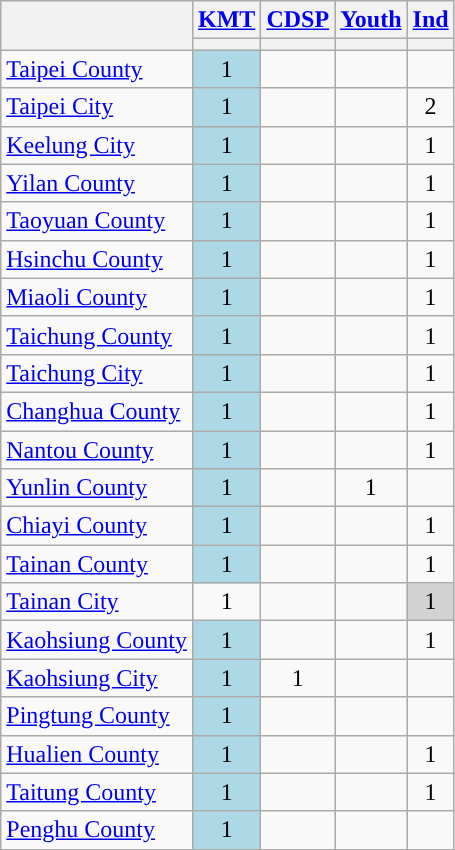<table class="wikitable" style="text-align:center;">
<tr>
<th rowspan="2"></th>
<th><a href='#'>KMT</a></th>
<th><a href='#'>CDSP</a></th>
<th><a href='#'>Youth</a></th>
<th><a href='#'>Ind</a></th>
</tr>
<tr>
<th style="background:"></th>
<th style="background:"></th>
<th style="background:"></th>
<th style="background:"></th>
</tr>
<tr>
<td align="left"><a href='#'>Taipei County</a></td>
<td bgcolor="lightblue">1</td>
<td></td>
<td></td>
<td></td>
</tr>
<tr>
<td align="left"><a href='#'>Taipei City</a></td>
<td bgcolor="lightblue">1</td>
<td></td>
<td></td>
<td>2</td>
</tr>
<tr>
<td align="left"><a href='#'>Keelung City</a></td>
<td bgcolor="lightblue">1</td>
<td></td>
<td></td>
<td>1</td>
</tr>
<tr>
<td align="left"><a href='#'>Yilan County</a></td>
<td bgcolor="lightblue">1</td>
<td></td>
<td></td>
<td>1</td>
</tr>
<tr>
<td align="left"><a href='#'>Taoyuan County</a></td>
<td bgcolor="lightblue">1</td>
<td></td>
<td></td>
<td>1</td>
</tr>
<tr>
<td align="left"><a href='#'>Hsinchu County</a></td>
<td bgcolor="lightblue">1</td>
<td></td>
<td></td>
<td>1</td>
</tr>
<tr>
<td align="left"><a href='#'>Miaoli County</a></td>
<td bgcolor="lightblue">1</td>
<td></td>
<td></td>
<td>1</td>
</tr>
<tr>
<td align="left"><a href='#'>Taichung County</a></td>
<td bgcolor="lightblue">1</td>
<td></td>
<td></td>
<td>1</td>
</tr>
<tr>
<td align="left"><a href='#'>Taichung City</a></td>
<td bgcolor="lightblue">1</td>
<td></td>
<td></td>
<td>1</td>
</tr>
<tr>
<td align="left"><a href='#'>Changhua County</a></td>
<td bgcolor="lightblue">1</td>
<td></td>
<td></td>
<td>1</td>
</tr>
<tr>
<td align="left"><a href='#'>Nantou County</a></td>
<td bgcolor="lightblue">1</td>
<td></td>
<td></td>
<td>1</td>
</tr>
<tr>
<td align="left"><a href='#'>Yunlin County</a></td>
<td bgcolor="lightblue">1</td>
<td></td>
<td>1</td>
<td></td>
</tr>
<tr>
<td align="left"><a href='#'>Chiayi County</a></td>
<td bgcolor="lightblue">1</td>
<td></td>
<td></td>
<td>1</td>
</tr>
<tr>
<td align="left"><a href='#'>Tainan County</a></td>
<td bgcolor="lightblue">1</td>
<td></td>
<td></td>
<td>1</td>
</tr>
<tr>
<td align="left"><a href='#'>Tainan City</a></td>
<td>1</td>
<td></td>
<td></td>
<td bgcolor="lightgray">1</td>
</tr>
<tr>
<td align="left"><a href='#'>Kaohsiung County</a></td>
<td bgcolor="lightblue">1</td>
<td></td>
<td></td>
<td>1</td>
</tr>
<tr>
<td align="left"><a href='#'>Kaohsiung City</a></td>
<td bgcolor="lightblue">1</td>
<td>1</td>
<td></td>
<td></td>
</tr>
<tr>
<td align="left"><a href='#'>Pingtung County</a></td>
<td bgcolor="lightblue">1</td>
<td></td>
<td></td>
<td></td>
</tr>
<tr>
<td align="left"><a href='#'>Hualien County</a></td>
<td bgcolor="lightblue">1</td>
<td></td>
<td></td>
<td>1</td>
</tr>
<tr>
<td align="left"><a href='#'>Taitung County</a></td>
<td bgcolor="lightblue">1</td>
<td></td>
<td></td>
<td>1</td>
</tr>
<tr>
<td align="left"><a href='#'>Penghu County</a></td>
<td bgcolor="lightblue">1</td>
<td></td>
<td></td>
<td></td>
</tr>
</table>
